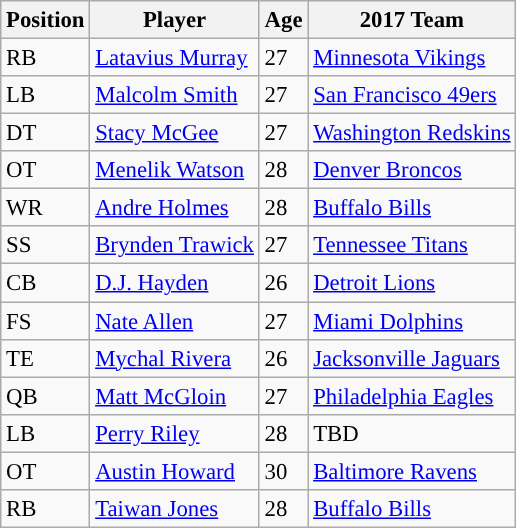<table class="wikitable" style="font-size: 95%; text-align: left">
<tr>
<th>Position</th>
<th>Player</th>
<th>Age</th>
<th>2017 Team</th>
</tr>
<tr>
<td>RB</td>
<td><a href='#'>Latavius Murray</a></td>
<td>27</td>
<td><a href='#'>Minnesota Vikings</a></td>
</tr>
<tr>
<td>LB</td>
<td><a href='#'>Malcolm Smith</a></td>
<td>27</td>
<td><a href='#'>San Francisco 49ers</a></td>
</tr>
<tr>
<td>DT</td>
<td><a href='#'>Stacy McGee</a></td>
<td>27</td>
<td><a href='#'>Washington Redskins</a></td>
</tr>
<tr>
<td>OT</td>
<td><a href='#'>Menelik Watson</a></td>
<td>28</td>
<td><a href='#'>Denver Broncos</a></td>
</tr>
<tr>
<td>WR</td>
<td><a href='#'>Andre Holmes</a></td>
<td>28</td>
<td><a href='#'>Buffalo Bills</a></td>
</tr>
<tr>
<td>SS</td>
<td><a href='#'>Brynden Trawick</a></td>
<td>27</td>
<td><a href='#'>Tennessee Titans</a></td>
</tr>
<tr>
<td>CB</td>
<td><a href='#'>D.J. Hayden</a></td>
<td>26</td>
<td><a href='#'>Detroit Lions</a></td>
</tr>
<tr>
<td>FS</td>
<td><a href='#'>Nate Allen</a></td>
<td>27</td>
<td><a href='#'>Miami Dolphins</a></td>
</tr>
<tr>
<td>TE</td>
<td><a href='#'>Mychal Rivera</a></td>
<td>26</td>
<td><a href='#'>Jacksonville Jaguars</a></td>
</tr>
<tr>
<td>QB</td>
<td><a href='#'>Matt McGloin</a></td>
<td>27</td>
<td><a href='#'>Philadelphia Eagles</a></td>
</tr>
<tr>
<td>LB</td>
<td><a href='#'>Perry Riley</a></td>
<td>28</td>
<td>TBD</td>
</tr>
<tr>
<td>OT</td>
<td><a href='#'>Austin Howard</a></td>
<td>30</td>
<td><a href='#'>Baltimore Ravens</a></td>
</tr>
<tr>
<td>RB</td>
<td><a href='#'>Taiwan Jones</a></td>
<td>28</td>
<td><a href='#'>Buffalo Bills</a></td>
</tr>
</table>
